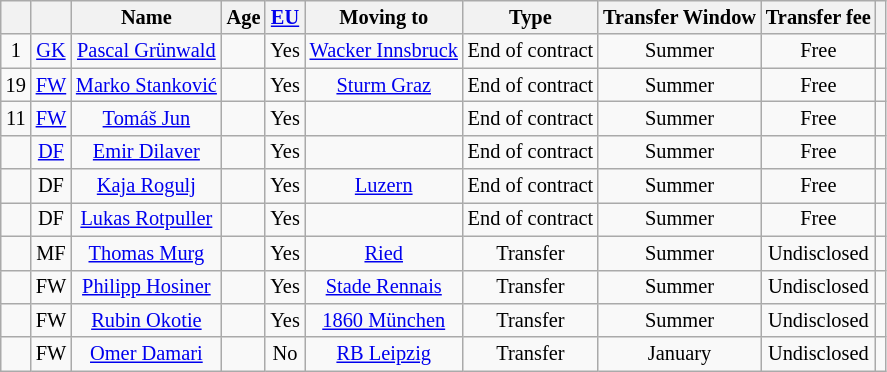<table class="wikitable" Style="text-align: center;font-size:85%">
<tr>
<th></th>
<th></th>
<th>Name</th>
<th>Age</th>
<th><a href='#'>EU</a></th>
<th>Moving to</th>
<th>Type</th>
<th>Transfer Window</th>
<th>Transfer fee</th>
<th></th>
</tr>
<tr>
<td>1</td>
<td><a href='#'>GK</a></td>
<td><a href='#'>Pascal Grünwald</a></td>
<td></td>
<td>Yes</td>
<td><a href='#'>Wacker Innsbruck</a></td>
<td>End of contract</td>
<td>Summer</td>
<td>Free</td>
<td></td>
</tr>
<tr>
<td>19</td>
<td><a href='#'>FW</a></td>
<td><a href='#'>Marko Stanković</a></td>
<td></td>
<td>Yes</td>
<td><a href='#'>Sturm Graz</a></td>
<td>End of contract</td>
<td>Summer</td>
<td>Free</td>
<td></td>
</tr>
<tr>
<td>11</td>
<td><a href='#'>FW</a></td>
<td><a href='#'>Tomáš Jun</a></td>
<td></td>
<td>Yes</td>
<td></td>
<td>End of contract</td>
<td>Summer</td>
<td>Free</td>
<td></td>
</tr>
<tr>
<td></td>
<td><a href='#'>DF</a></td>
<td><a href='#'>Emir Dilaver</a></td>
<td></td>
<td>Yes</td>
<td></td>
<td>End of contract</td>
<td>Summer</td>
<td>Free</td>
<td></td>
</tr>
<tr>
<td></td>
<td>DF</td>
<td><a href='#'>Kaja Rogulj</a></td>
<td></td>
<td>Yes</td>
<td><a href='#'>Luzern</a></td>
<td>End of contract</td>
<td>Summer</td>
<td>Free</td>
<td></td>
</tr>
<tr>
<td></td>
<td>DF</td>
<td><a href='#'>Lukas Rotpuller</a></td>
<td></td>
<td>Yes</td>
<td></td>
<td>End of contract</td>
<td>Summer</td>
<td>Free</td>
<td></td>
</tr>
<tr>
<td></td>
<td>MF</td>
<td><a href='#'>Thomas Murg</a></td>
<td></td>
<td>Yes</td>
<td><a href='#'>Ried</a></td>
<td>Transfer</td>
<td>Summer</td>
<td>Undisclosed</td>
<td></td>
</tr>
<tr>
<td></td>
<td>FW</td>
<td><a href='#'>Philipp Hosiner</a></td>
<td></td>
<td>Yes</td>
<td><a href='#'>Stade Rennais</a></td>
<td>Transfer</td>
<td>Summer</td>
<td>Undisclosed</td>
<td></td>
</tr>
<tr>
<td></td>
<td>FW</td>
<td><a href='#'>Rubin Okotie</a></td>
<td></td>
<td>Yes</td>
<td><a href='#'>1860 München</a></td>
<td>Transfer</td>
<td>Summer</td>
<td>Undisclosed</td>
<td></td>
</tr>
<tr>
<td></td>
<td>FW</td>
<td><a href='#'>Omer Damari</a></td>
<td></td>
<td>No</td>
<td><a href='#'>RB Leipzig</a></td>
<td>Transfer</td>
<td>January</td>
<td>Undisclosed</td>
<td></td>
</tr>
</table>
